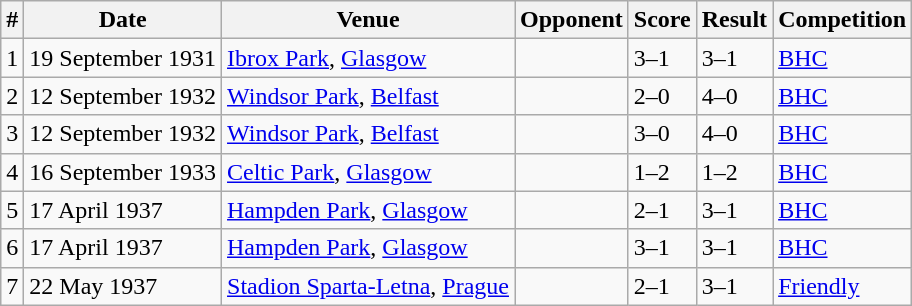<table class="wikitable">
<tr>
<th>#</th>
<th>Date</th>
<th>Venue</th>
<th>Opponent</th>
<th>Score</th>
<th>Result</th>
<th>Competition</th>
</tr>
<tr>
<td>1</td>
<td>19 September 1931</td>
<td><a href='#'>Ibrox Park</a>, <a href='#'>Glasgow</a></td>
<td></td>
<td>3–1</td>
<td>3–1</td>
<td><a href='#'>BHC</a></td>
</tr>
<tr>
<td>2</td>
<td>12 September 1932</td>
<td><a href='#'>Windsor Park</a>, <a href='#'>Belfast</a></td>
<td></td>
<td>2–0</td>
<td>4–0</td>
<td><a href='#'>BHC</a></td>
</tr>
<tr>
<td>3</td>
<td>12 September 1932</td>
<td><a href='#'>Windsor Park</a>, <a href='#'>Belfast</a></td>
<td></td>
<td>3–0</td>
<td>4–0</td>
<td><a href='#'>BHC</a></td>
</tr>
<tr>
<td>4</td>
<td>16 September 1933</td>
<td><a href='#'>Celtic Park</a>, <a href='#'>Glasgow</a></td>
<td></td>
<td>1–2</td>
<td>1–2</td>
<td><a href='#'>BHC</a></td>
</tr>
<tr>
<td>5</td>
<td>17 April 1937</td>
<td><a href='#'>Hampden Park</a>, <a href='#'>Glasgow</a></td>
<td></td>
<td>2–1</td>
<td>3–1</td>
<td><a href='#'>BHC</a></td>
</tr>
<tr>
<td>6</td>
<td>17 April 1937</td>
<td><a href='#'>Hampden Park</a>, <a href='#'>Glasgow</a></td>
<td></td>
<td>3–1</td>
<td>3–1</td>
<td><a href='#'>BHC</a></td>
</tr>
<tr>
<td>7</td>
<td>22 May 1937</td>
<td><a href='#'>Stadion Sparta-Letna</a>, <a href='#'>Prague</a></td>
<td></td>
<td>2–1</td>
<td>3–1</td>
<td><a href='#'>Friendly</a></td>
</tr>
</table>
